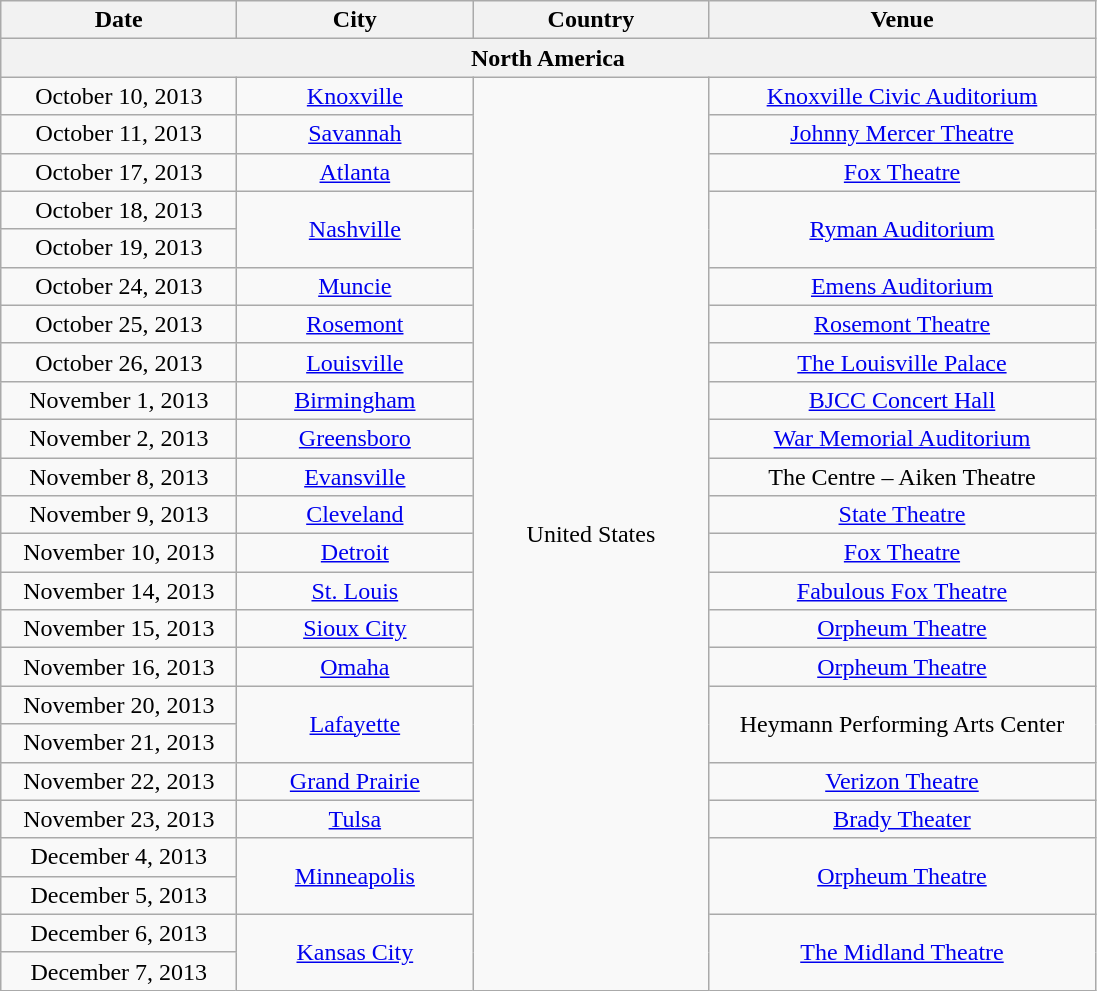<table class="wikitable" style="text-align:center;">
<tr>
<th width="150">Date</th>
<th width="150">City</th>
<th width="150">Country</th>
<th width="250">Venue</th>
</tr>
<tr>
<th colspan="4" style="text-align:center;">North America</th>
</tr>
<tr>
<td>October 10, 2013</td>
<td><a href='#'>Knoxville</a></td>
<td rowspan="24">United States</td>
<td><a href='#'>Knoxville Civic Auditorium</a></td>
</tr>
<tr>
<td>October 11, 2013</td>
<td><a href='#'>Savannah</a></td>
<td><a href='#'>Johnny Mercer Theatre</a></td>
</tr>
<tr>
<td>October 17, 2013</td>
<td><a href='#'>Atlanta</a></td>
<td><a href='#'>Fox Theatre</a></td>
</tr>
<tr>
<td>October 18, 2013</td>
<td rowspan="2"><a href='#'>Nashville</a></td>
<td rowspan="2"><a href='#'>Ryman Auditorium</a></td>
</tr>
<tr>
<td>October 19, 2013</td>
</tr>
<tr>
<td>October 24, 2013</td>
<td><a href='#'>Muncie</a></td>
<td><a href='#'>Emens Auditorium</a></td>
</tr>
<tr>
<td>October 25, 2013</td>
<td><a href='#'>Rosemont</a></td>
<td><a href='#'>Rosemont Theatre</a></td>
</tr>
<tr>
<td>October 26, 2013</td>
<td><a href='#'>Louisville</a></td>
<td><a href='#'>The Louisville Palace</a></td>
</tr>
<tr>
<td>November 1, 2013</td>
<td><a href='#'>Birmingham</a></td>
<td><a href='#'>BJCC Concert Hall</a></td>
</tr>
<tr>
<td>November 2, 2013</td>
<td><a href='#'>Greensboro</a></td>
<td><a href='#'>War Memorial Auditorium</a></td>
</tr>
<tr>
<td>November 8, 2013</td>
<td><a href='#'>Evansville</a></td>
<td>The Centre – Aiken Theatre</td>
</tr>
<tr>
<td>November 9, 2013</td>
<td><a href='#'>Cleveland</a></td>
<td><a href='#'>State Theatre</a></td>
</tr>
<tr>
<td>November 10, 2013</td>
<td><a href='#'>Detroit</a></td>
<td><a href='#'>Fox Theatre</a></td>
</tr>
<tr>
<td>November 14, 2013</td>
<td><a href='#'>St. Louis</a></td>
<td><a href='#'>Fabulous Fox Theatre</a></td>
</tr>
<tr>
<td>November 15, 2013</td>
<td><a href='#'>Sioux City</a></td>
<td><a href='#'>Orpheum Theatre</a></td>
</tr>
<tr>
<td>November 16, 2013</td>
<td><a href='#'>Omaha</a></td>
<td><a href='#'>Orpheum Theatre</a></td>
</tr>
<tr>
<td>November 20, 2013</td>
<td rowspan="2"><a href='#'>Lafayette</a></td>
<td rowspan="2">Heymann Performing Arts Center</td>
</tr>
<tr>
<td>November 21, 2013</td>
</tr>
<tr>
<td>November 22, 2013</td>
<td><a href='#'>Grand Prairie</a></td>
<td><a href='#'>Verizon Theatre</a></td>
</tr>
<tr>
<td>November 23, 2013</td>
<td><a href='#'>Tulsa</a></td>
<td><a href='#'>Brady Theater</a></td>
</tr>
<tr>
<td>December 4, 2013</td>
<td rowspan="2"><a href='#'>Minneapolis</a></td>
<td rowspan="2"><a href='#'>Orpheum Theatre</a></td>
</tr>
<tr>
<td>December 5, 2013</td>
</tr>
<tr>
<td>December 6, 2013</td>
<td rowspan="2"><a href='#'>Kansas City</a></td>
<td rowspan="2"><a href='#'>The Midland Theatre</a></td>
</tr>
<tr>
<td>December 7, 2013</td>
</tr>
</table>
